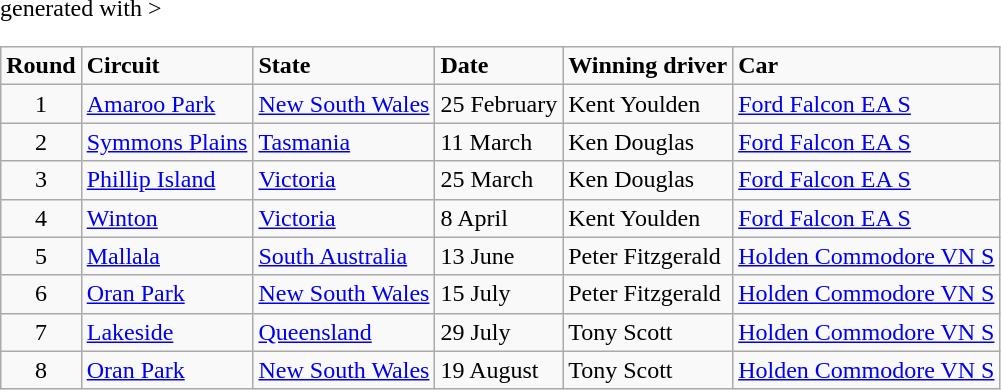<table class="wikitable" <hiddentext>generated with >
<tr style="font-weight:bold">
<td align="center">Round</td>
<td>Circuit</td>
<td>State</td>
<td>Date</td>
<td>Winning driver</td>
<td>Car</td>
</tr>
<tr>
<td align="center">1</td>
<td><a href='#'>Amaroo Park</a></td>
<td><a href='#'>New South Wales</a></td>
<td>25 February</td>
<td>Kent Youlden</td>
<td><a href='#'>Ford Falcon EA S</a></td>
</tr>
<tr>
<td align="center">2</td>
<td><a href='#'>Symmons Plains</a></td>
<td><a href='#'>Tasmania</a></td>
<td>11 March</td>
<td>Ken Douglas</td>
<td><a href='#'>Ford Falcon EA S</a></td>
</tr>
<tr>
<td align="center">3</td>
<td><a href='#'>Phillip Island</a></td>
<td><a href='#'>Victoria</a></td>
<td>25 March</td>
<td>Ken Douglas</td>
<td><a href='#'>Ford Falcon EA S</a></td>
</tr>
<tr>
<td align="center">4</td>
<td><a href='#'>Winton</a></td>
<td><a href='#'>Victoria</a></td>
<td>8 April</td>
<td>Kent Youlden</td>
<td><a href='#'>Ford Falcon EA S</a></td>
</tr>
<tr>
<td align="center">5</td>
<td><a href='#'>Mallala</a></td>
<td><a href='#'>South Australia</a></td>
<td>13 June</td>
<td>Peter Fitzgerald</td>
<td><a href='#'>Holden Commodore VN S</a></td>
</tr>
<tr>
<td align="center">6</td>
<td><a href='#'>Oran Park</a></td>
<td><a href='#'>New South Wales</a></td>
<td>15 July</td>
<td>Peter Fitzgerald</td>
<td><a href='#'>Holden Commodore VN S</a></td>
</tr>
<tr>
<td align="center">7</td>
<td><a href='#'>Lakeside</a></td>
<td><a href='#'>Queensland</a></td>
<td>29 July</td>
<td>Tony Scott</td>
<td><a href='#'>Holden Commodore VN S</a></td>
</tr>
<tr>
<td align="center">8</td>
<td><a href='#'>Oran Park</a></td>
<td><a href='#'>New South Wales</a></td>
<td>19 August</td>
<td>Tony Scott</td>
<td><a href='#'>Holden Commodore VN S</a></td>
</tr>
</table>
